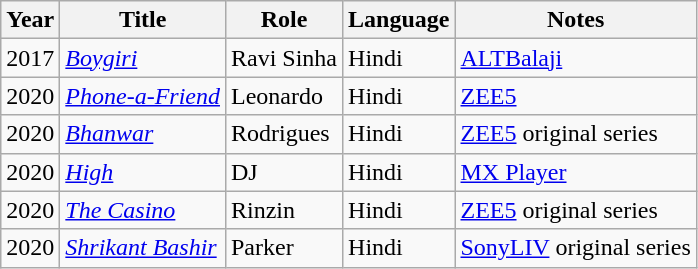<table class="wikitable sortable">
<tr>
<th>Year</th>
<th>Title</th>
<th>Role</th>
<th>Language</th>
<th>Notes</th>
</tr>
<tr>
<td>2017</td>
<td><em><a href='#'>Boygiri</a></em></td>
<td>Ravi Sinha</td>
<td>Hindi</td>
<td><a href='#'>ALTBalaji</a></td>
</tr>
<tr>
<td>2020</td>
<td><em><a href='#'>Phone-a-Friend</a></em></td>
<td>Leonardo</td>
<td>Hindi</td>
<td><a href='#'>ZEE5</a></td>
</tr>
<tr>
<td>2020</td>
<td><em><a href='#'>Bhanwar</a></em></td>
<td>Rodrigues</td>
<td>Hindi</td>
<td><a href='#'>ZEE5</a> original series</td>
</tr>
<tr>
<td>2020</td>
<td><em><a href='#'>High</a></em></td>
<td>DJ</td>
<td>Hindi</td>
<td><a href='#'>MX Player</a></td>
</tr>
<tr>
<td>2020</td>
<td><em><a href='#'>The Casino</a></em></td>
<td>Rinzin</td>
<td>Hindi</td>
<td><a href='#'>ZEE5</a> original series</td>
</tr>
<tr>
<td>2020</td>
<td><em><a href='#'>Shrikant Bashir</a></em></td>
<td>Parker</td>
<td>Hindi</td>
<td><a href='#'>SonyLIV</a> original series</td>
</tr>
</table>
